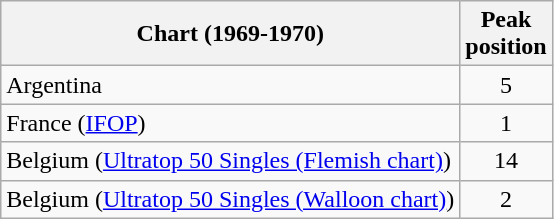<table class="wikitable sortable">
<tr>
<th>Chart (1969-1970)</th>
<th>Peak<br>position</th>
</tr>
<tr>
<td>Argentina</td>
<td style="text-align:center;">5</td>
</tr>
<tr>
<td>France (<a href='#'>IFOP</a>)</td>
<td style="text-align:center;">1</td>
</tr>
<tr>
<td>Belgium (<a href='#'>Ultratop 50 Singles (Flemish chart)</a>)</td>
<td style="text-align:center;">14</td>
</tr>
<tr>
<td>Belgium (<a href='#'>Ultratop 50 Singles (Walloon chart)</a>)</td>
<td style="text-align:center;">2</td>
</tr>
</table>
